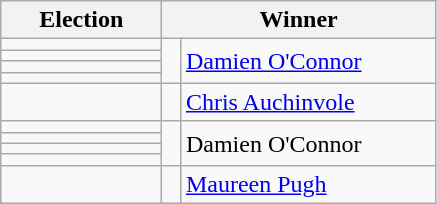<table class=wikitable>
<tr>
<th width=100>Election</th>
<th width=175 colspan=2>Winner</th>
</tr>
<tr>
<td></td>
<td rowspan=4 width=5 bgcolor=></td>
<td rowspan=4><a href='#'>Damien O'Connor</a></td>
</tr>
<tr>
<td></td>
</tr>
<tr>
<td></td>
</tr>
<tr>
<td></td>
</tr>
<tr>
<td></td>
<td bgcolor=></td>
<td><a href='#'>Chris Auchinvole</a></td>
</tr>
<tr>
<td></td>
<td rowspan=4 bgcolor=></td>
<td rowspan=4>Damien O'Connor</td>
</tr>
<tr>
<td></td>
</tr>
<tr>
<td></td>
</tr>
<tr>
<td></td>
</tr>
<tr>
<td></td>
<td bgcolor=></td>
<td><a href='#'>Maureen Pugh</a></td>
</tr>
</table>
